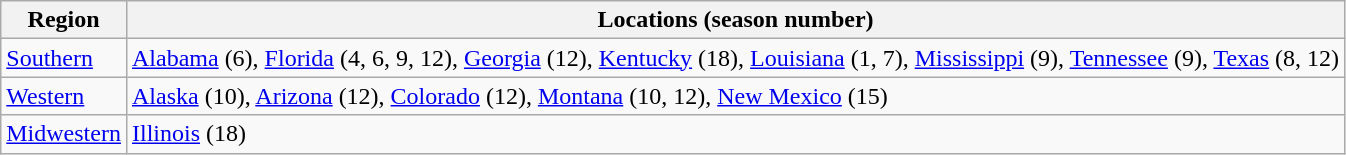<table class="wikitable">
<tr>
<th>Region</th>
<th>Locations (season number)</th>
</tr>
<tr>
<td><a href='#'>Southern</a></td>
<td> <a href='#'>Alabama</a> (6),  <a href='#'>Florida</a> (4, 6, 9, 12),  <a href='#'>Georgia</a> (12),   <a href='#'>Kentucky</a> (18), <a href='#'>Louisiana</a> (1, 7),  <a href='#'>Mississippi</a> (9),  <a href='#'>Tennessee</a> (9),  <a href='#'>Texas</a> (8, 12)</td>
</tr>
<tr>
<td><a href='#'>Western</a></td>
<td> <a href='#'>Alaska</a> (10),  <a href='#'>Arizona</a> (12),  <a href='#'>Colorado</a> (12),  <a href='#'>Montana</a> (10, 12),  <a href='#'>New Mexico</a> (15)</td>
</tr>
<tr>
<td><a href='#'>Midwestern</a></td>
<td> <a href='#'>Illinois</a> (18)</td>
</tr>
</table>
